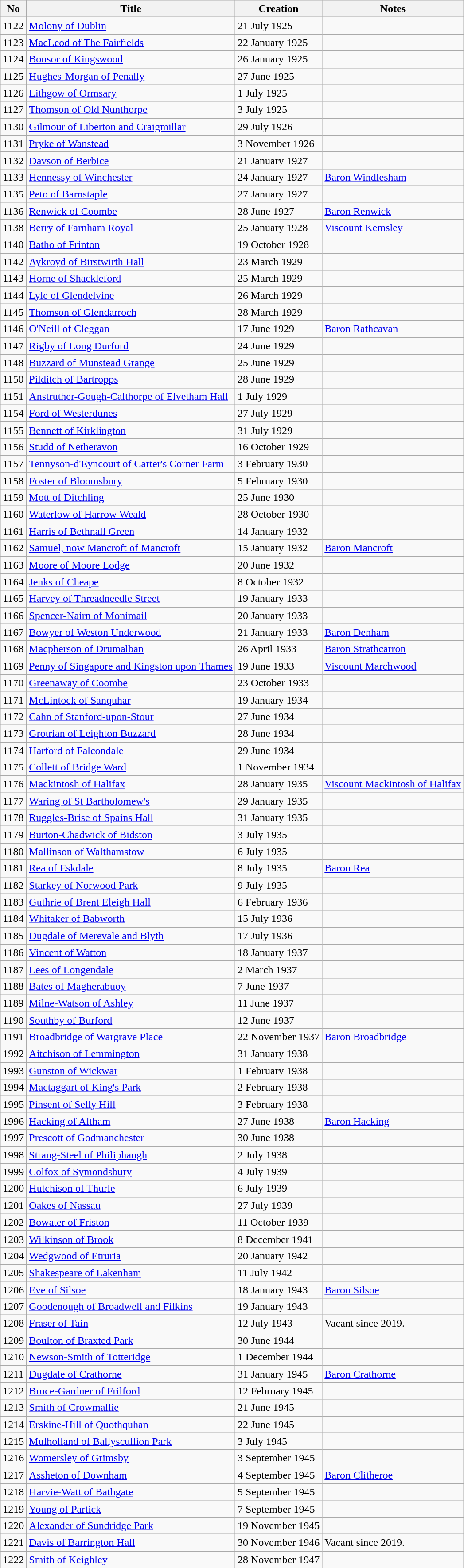<table class="wikitable">
<tr>
<th>No</th>
<th>Title</th>
<th>Creation</th>
<th>Notes</th>
</tr>
<tr>
<td>1122</td>
<td><a href='#'>Molony of Dublin</a></td>
<td>21 July 1925</td>
<td></td>
</tr>
<tr>
<td>1123</td>
<td><a href='#'>MacLeod of The Fairfields</a></td>
<td>22 January 1925</td>
<td></td>
</tr>
<tr>
<td>1124</td>
<td><a href='#'>Bonsor of Kingswood</a></td>
<td>26 January 1925</td>
<td></td>
</tr>
<tr>
<td>1125</td>
<td><a href='#'>Hughes-Morgan of Penally</a></td>
<td>27 June 1925</td>
<td></td>
</tr>
<tr>
<td>1126</td>
<td><a href='#'>Lithgow of Ormsary</a></td>
<td>1 July 1925</td>
<td></td>
</tr>
<tr>
<td>1127</td>
<td><a href='#'>Thomson of Old Nunthorpe</a></td>
<td>3 July 1925</td>
<td></td>
</tr>
<tr>
<td>1130</td>
<td><a href='#'>Gilmour of Liberton and Craigmillar</a></td>
<td>29 July 1926</td>
<td></td>
</tr>
<tr>
<td>1131</td>
<td><a href='#'>Pryke of Wanstead</a></td>
<td>3 November 1926</td>
<td></td>
</tr>
<tr>
<td>1132</td>
<td><a href='#'>Davson of Berbice</a></td>
<td>21 January 1927</td>
<td></td>
</tr>
<tr>
<td>1133</td>
<td><a href='#'>Hennessy of Winchester</a></td>
<td>24 January 1927</td>
<td><a href='#'>Baron Windlesham</a></td>
</tr>
<tr>
<td>1135</td>
<td><a href='#'>Peto of Barnstaple</a></td>
<td>27 January 1927</td>
<td></td>
</tr>
<tr>
<td>1136</td>
<td><a href='#'>Renwick of Coombe</a></td>
<td>28 June 1927</td>
<td><a href='#'>Baron Renwick</a></td>
</tr>
<tr>
<td>1138</td>
<td><a href='#'>Berry of Farnham Royal</a></td>
<td>25 January 1928</td>
<td><a href='#'>Viscount Kemsley</a></td>
</tr>
<tr>
<td>1140</td>
<td><a href='#'>Batho of Frinton</a></td>
<td>19 October 1928</td>
<td></td>
</tr>
<tr>
<td>1142</td>
<td><a href='#'>Aykroyd of Birstwirth Hall</a></td>
<td>23 March 1929</td>
<td></td>
</tr>
<tr>
<td>1143</td>
<td><a href='#'>Horne of Shackleford</a></td>
<td>25 March 1929</td>
<td></td>
</tr>
<tr>
<td>1144</td>
<td><a href='#'>Lyle of Glendelvine</a></td>
<td>26 March 1929</td>
<td></td>
</tr>
<tr>
<td>1145</td>
<td><a href='#'>Thomson of Glendarroch</a></td>
<td>28 March 1929</td>
<td></td>
</tr>
<tr>
<td>1146</td>
<td><a href='#'>O'Neill of Cleggan</a></td>
<td>17 June 1929</td>
<td><a href='#'>Baron Rathcavan</a></td>
</tr>
<tr>
<td>1147</td>
<td><a href='#'>Rigby of Long Durford</a></td>
<td>24 June 1929</td>
<td></td>
</tr>
<tr>
<td>1148</td>
<td><a href='#'>Buzzard of Munstead Grange</a></td>
<td>25 June 1929</td>
<td></td>
</tr>
<tr>
<td>1150</td>
<td><a href='#'>Pilditch of Bartropps</a></td>
<td>28 June 1929</td>
<td></td>
</tr>
<tr>
<td>1151</td>
<td><a href='#'>Anstruther-Gough-Calthorpe of Elvetham Hall</a></td>
<td>1 July 1929</td>
<td></td>
</tr>
<tr>
<td>1154</td>
<td><a href='#'>Ford of Westerdunes</a></td>
<td>27 July 1929</td>
<td></td>
</tr>
<tr>
<td>1155</td>
<td><a href='#'>Bennett of Kirklington</a></td>
<td>31 July 1929</td>
<td></td>
</tr>
<tr>
<td>1156</td>
<td><a href='#'>Studd of Netheravon</a></td>
<td>16 October 1929</td>
<td></td>
</tr>
<tr>
<td>1157</td>
<td><a href='#'>Tennyson-d'Eyncourt of Carter's Corner Farm</a></td>
<td>3 February 1930</td>
<td></td>
</tr>
<tr>
<td>1158</td>
<td><a href='#'>Foster of Bloomsbury</a></td>
<td>5 February 1930</td>
<td></td>
</tr>
<tr>
<td>1159</td>
<td><a href='#'>Mott of Ditchling</a></td>
<td>25 June 1930</td>
<td></td>
</tr>
<tr>
<td>1160</td>
<td><a href='#'>Waterlow of Harrow Weald</a></td>
<td>28 October 1930</td>
<td></td>
</tr>
<tr>
<td>1161</td>
<td><a href='#'>Harris of Bethnall Green</a></td>
<td>14 January 1932</td>
<td></td>
</tr>
<tr>
<td>1162</td>
<td><a href='#'>Samuel, now Mancroft of Mancroft</a></td>
<td>15 January 1932</td>
<td><a href='#'>Baron Mancroft</a></td>
</tr>
<tr>
<td>1163</td>
<td><a href='#'>Moore of Moore Lodge</a></td>
<td>20 June 1932</td>
<td></td>
</tr>
<tr>
<td>1164</td>
<td><a href='#'>Jenks of Cheape</a></td>
<td>8 October 1932</td>
<td></td>
</tr>
<tr>
<td>1165</td>
<td><a href='#'>Harvey of Threadneedle Street</a></td>
<td>19 January 1933</td>
<td></td>
</tr>
<tr>
<td>1166</td>
<td><a href='#'>Spencer-Nairn of Monimail</a></td>
<td>20 January 1933</td>
<td></td>
</tr>
<tr>
<td>1167</td>
<td><a href='#'>Bowyer of Weston Underwood</a></td>
<td>21 January 1933</td>
<td><a href='#'>Baron Denham</a></td>
</tr>
<tr>
<td>1168</td>
<td><a href='#'>Macpherson of Drumalban</a></td>
<td>26 April 1933</td>
<td><a href='#'>Baron Strathcarron</a></td>
</tr>
<tr>
<td>1169</td>
<td><a href='#'>Penny of Singapore and Kingston upon Thames</a></td>
<td>19 June 1933</td>
<td><a href='#'>Viscount Marchwood</a></td>
</tr>
<tr>
<td>1170</td>
<td><a href='#'>Greenaway of Coombe</a></td>
<td>23 October 1933</td>
<td></td>
</tr>
<tr>
<td>1171</td>
<td><a href='#'>McLintock of Sanquhar</a></td>
<td>19 January 1934</td>
<td></td>
</tr>
<tr>
<td>1172</td>
<td><a href='#'>Cahn of Stanford-upon-Stour</a></td>
<td>27 June 1934</td>
<td></td>
</tr>
<tr>
<td>1173</td>
<td><a href='#'>Grotrian of Leighton Buzzard</a></td>
<td>28 June 1934</td>
<td></td>
</tr>
<tr>
<td>1174</td>
<td><a href='#'>Harford of Falcondale</a></td>
<td>29 June 1934</td>
<td></td>
</tr>
<tr>
<td>1175</td>
<td><a href='#'>Collett of Bridge Ward</a></td>
<td>1 November 1934</td>
<td></td>
</tr>
<tr>
<td>1176</td>
<td><a href='#'>Mackintosh of Halifax</a></td>
<td>28 January 1935</td>
<td><a href='#'>Viscount Mackintosh of Halifax</a></td>
</tr>
<tr>
<td>1177</td>
<td><a href='#'>Waring of St Bartholomew's</a></td>
<td>29 January 1935</td>
<td></td>
</tr>
<tr>
<td>1178</td>
<td><a href='#'>Ruggles-Brise of Spains Hall</a></td>
<td>31 January 1935</td>
<td></td>
</tr>
<tr>
<td>1179</td>
<td><a href='#'>Burton-Chadwick of Bidston</a></td>
<td>3 July 1935</td>
<td></td>
</tr>
<tr>
<td>1180</td>
<td><a href='#'>Mallinson of Walthamstow</a></td>
<td>6 July 1935</td>
<td></td>
</tr>
<tr>
<td>1181</td>
<td><a href='#'>Rea of Eskdale</a></td>
<td>8 July 1935</td>
<td><a href='#'>Baron Rea</a></td>
</tr>
<tr>
<td>1182</td>
<td><a href='#'>Starkey of Norwood Park</a></td>
<td>9 July 1935</td>
<td></td>
</tr>
<tr>
<td>1183</td>
<td><a href='#'>Guthrie of Brent Eleigh Hall</a></td>
<td>6 February 1936</td>
<td></td>
</tr>
<tr>
<td>1184</td>
<td><a href='#'>Whitaker of Babworth</a></td>
<td>15 July 1936</td>
<td></td>
</tr>
<tr>
<td>1185</td>
<td><a href='#'>Dugdale of Merevale and Blyth</a></td>
<td>17 July 1936</td>
<td></td>
</tr>
<tr>
<td>1186</td>
<td><a href='#'>Vincent of Watton</a></td>
<td>18 January 1937</td>
<td></td>
</tr>
<tr>
<td>1187</td>
<td><a href='#'>Lees of Longendale</a></td>
<td>2 March 1937</td>
<td></td>
</tr>
<tr>
<td>1188</td>
<td><a href='#'>Bates of Magherabuoy</a></td>
<td>7 June 1937</td>
<td></td>
</tr>
<tr>
<td>1189</td>
<td><a href='#'>Milne-Watson of Ashley</a></td>
<td>11 June 1937</td>
<td></td>
</tr>
<tr>
<td>1190</td>
<td><a href='#'>Southby of Burford</a></td>
<td>12 June 1937</td>
<td></td>
</tr>
<tr>
<td>1191</td>
<td><a href='#'>Broadbridge of Wargrave Place</a></td>
<td>22 November 1937</td>
<td><a href='#'>Baron Broadbridge</a></td>
</tr>
<tr>
<td>1992</td>
<td><a href='#'>Aitchison of Lemmington</a></td>
<td>31 January 1938</td>
<td></td>
</tr>
<tr>
<td>1993</td>
<td><a href='#'>Gunston of Wickwar</a></td>
<td>1 February 1938</td>
<td></td>
</tr>
<tr>
<td>1994</td>
<td><a href='#'>Mactaggart of King's Park</a></td>
<td>2 February 1938</td>
<td></td>
</tr>
<tr>
<td>1995</td>
<td><a href='#'>Pinsent of Selly Hill</a></td>
<td>3 February 1938</td>
<td></td>
</tr>
<tr>
<td>1996</td>
<td><a href='#'>Hacking of Altham</a></td>
<td>27 June 1938</td>
<td><a href='#'>Baron Hacking</a></td>
</tr>
<tr>
<td>1997</td>
<td><a href='#'>Prescott of Godmanchester</a></td>
<td>30 June 1938</td>
<td></td>
</tr>
<tr>
<td>1998</td>
<td><a href='#'>Strang-Steel of Philiphaugh</a></td>
<td>2 July 1938</td>
<td></td>
</tr>
<tr>
<td>1999</td>
<td><a href='#'>Colfox of Symondsbury</a></td>
<td>4 July 1939</td>
<td></td>
</tr>
<tr>
<td>1200</td>
<td><a href='#'>Hutchison of Thurle</a></td>
<td>6 July 1939</td>
<td></td>
</tr>
<tr>
<td>1201</td>
<td><a href='#'>Oakes of Nassau</a></td>
<td>27 July 1939</td>
<td></td>
</tr>
<tr>
<td>1202</td>
<td><a href='#'>Bowater of Friston</a></td>
<td>11 October 1939</td>
<td></td>
</tr>
<tr>
<td>1203</td>
<td><a href='#'>Wilkinson of Brook</a></td>
<td>8 December 1941</td>
<td></td>
</tr>
<tr>
<td>1204</td>
<td><a href='#'>Wedgwood of Etruria</a></td>
<td>20 January 1942</td>
<td></td>
</tr>
<tr>
<td>1205</td>
<td><a href='#'>Shakespeare of Lakenham</a></td>
<td>11 July 1942</td>
<td></td>
</tr>
<tr>
<td>1206</td>
<td><a href='#'>Eve of Silsoe</a></td>
<td>18 January 1943</td>
<td><a href='#'>Baron Silsoe</a></td>
</tr>
<tr>
<td>1207</td>
<td><a href='#'>Goodenough of Broadwell and Filkins</a></td>
<td>19 January 1943</td>
<td></td>
</tr>
<tr>
<td>1208</td>
<td><a href='#'>Fraser of Tain</a></td>
<td>12 July 1943</td>
<td>Vacant since 2019.</td>
</tr>
<tr>
<td>1209</td>
<td><a href='#'>Boulton of Braxted Park</a></td>
<td>30 June 1944</td>
<td></td>
</tr>
<tr>
<td>1210</td>
<td><a href='#'>Newson-Smith of Totteridge</a></td>
<td>1 December 1944</td>
<td></td>
</tr>
<tr>
<td>1211</td>
<td><a href='#'>Dugdale of Crathorne</a></td>
<td>31 January 1945</td>
<td><a href='#'>Baron Crathorne</a></td>
</tr>
<tr>
<td>1212</td>
<td><a href='#'>Bruce-Gardner of Frilford</a></td>
<td>12 February 1945</td>
<td></td>
</tr>
<tr>
<td>1213</td>
<td><a href='#'>Smith of Crowmallie</a></td>
<td>21 June 1945</td>
<td></td>
</tr>
<tr>
<td>1214</td>
<td><a href='#'>Erskine-Hill of Quothquhan</a></td>
<td>22 June 1945</td>
<td></td>
</tr>
<tr>
<td>1215</td>
<td><a href='#'>Mulholland of Ballyscullion Park</a></td>
<td>3 July 1945</td>
<td></td>
</tr>
<tr>
<td>1216</td>
<td><a href='#'>Womersley of Grimsby</a></td>
<td>3 September 1945</td>
<td></td>
</tr>
<tr>
<td>1217</td>
<td><a href='#'>Assheton of Downham</a></td>
<td>4 September 1945</td>
<td><a href='#'>Baron Clitheroe</a></td>
</tr>
<tr>
<td>1218</td>
<td><a href='#'>Harvie-Watt of Bathgate</a></td>
<td>5 September 1945</td>
<td></td>
</tr>
<tr>
<td>1219</td>
<td><a href='#'>Young of Partick</a></td>
<td>7 September 1945</td>
<td></td>
</tr>
<tr>
<td>1220</td>
<td><a href='#'>Alexander of Sundridge Park</a></td>
<td>19 November 1945</td>
<td></td>
</tr>
<tr>
<td>1221</td>
<td><a href='#'>Davis of Barrington Hall</a></td>
<td>30 November 1946</td>
<td>Vacant since 2019.</td>
</tr>
<tr>
<td>1222</td>
<td><a href='#'>Smith of Keighley</a></td>
<td>28 November 1947</td>
<td></td>
</tr>
</table>
